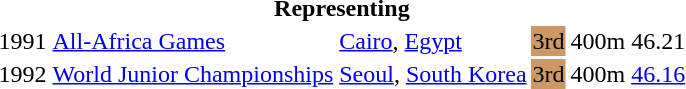<table>
<tr>
<th colspan="6">Representing </th>
</tr>
<tr>
<td>1991</td>
<td><a href='#'>All-Africa Games</a></td>
<td><a href='#'>Cairo</a>, <a href='#'>Egypt</a></td>
<td bgcolor="cc9966" align="center">3rd</td>
<td>400m</td>
<td>46.21</td>
</tr>
<tr>
<td>1992</td>
<td><a href='#'>World Junior Championships</a></td>
<td><a href='#'>Seoul</a>, <a href='#'>South Korea</a></td>
<td bgcolor="cc9966">3rd</td>
<td>400m</td>
<td><a href='#'>46.16</a></td>
</tr>
</table>
